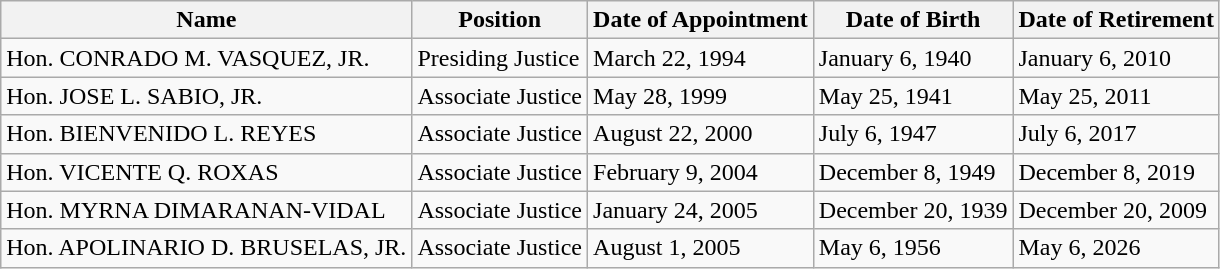<table class="wikitable">
<tr>
<th>Name</th>
<th>Position</th>
<th>Date of Appointment</th>
<th>Date of Birth</th>
<th>Date of Retirement</th>
</tr>
<tr>
<td>Hon. CONRADO M. VASQUEZ, JR.</td>
<td>Presiding Justice</td>
<td>March 22, 1994</td>
<td>January 6, 1940</td>
<td>January 6, 2010</td>
</tr>
<tr>
<td>Hon. JOSE L. SABIO, JR.</td>
<td>Associate Justice</td>
<td>May 28, 1999</td>
<td>May 25, 1941</td>
<td>May 25, 2011</td>
</tr>
<tr>
<td>Hon. BIENVENIDO L. REYES</td>
<td>Associate Justice</td>
<td>August 22, 2000</td>
<td>July 6, 1947</td>
<td>July 6, 2017</td>
</tr>
<tr>
<td>Hon. VICENTE Q. ROXAS</td>
<td>Associate Justice</td>
<td>February 9, 2004</td>
<td>December 8, 1949</td>
<td>December 8, 2019</td>
</tr>
<tr>
<td>Hon. MYRNA DIMARANAN-VIDAL</td>
<td>Associate Justice</td>
<td>January 24, 2005</td>
<td>December 20, 1939</td>
<td>December 20, 2009</td>
</tr>
<tr>
<td>Hon. APOLINARIO D. BRUSELAS, JR.</td>
<td>Associate Justice</td>
<td>August 1, 2005</td>
<td>May 6, 1956</td>
<td>May 6, 2026</td>
</tr>
</table>
